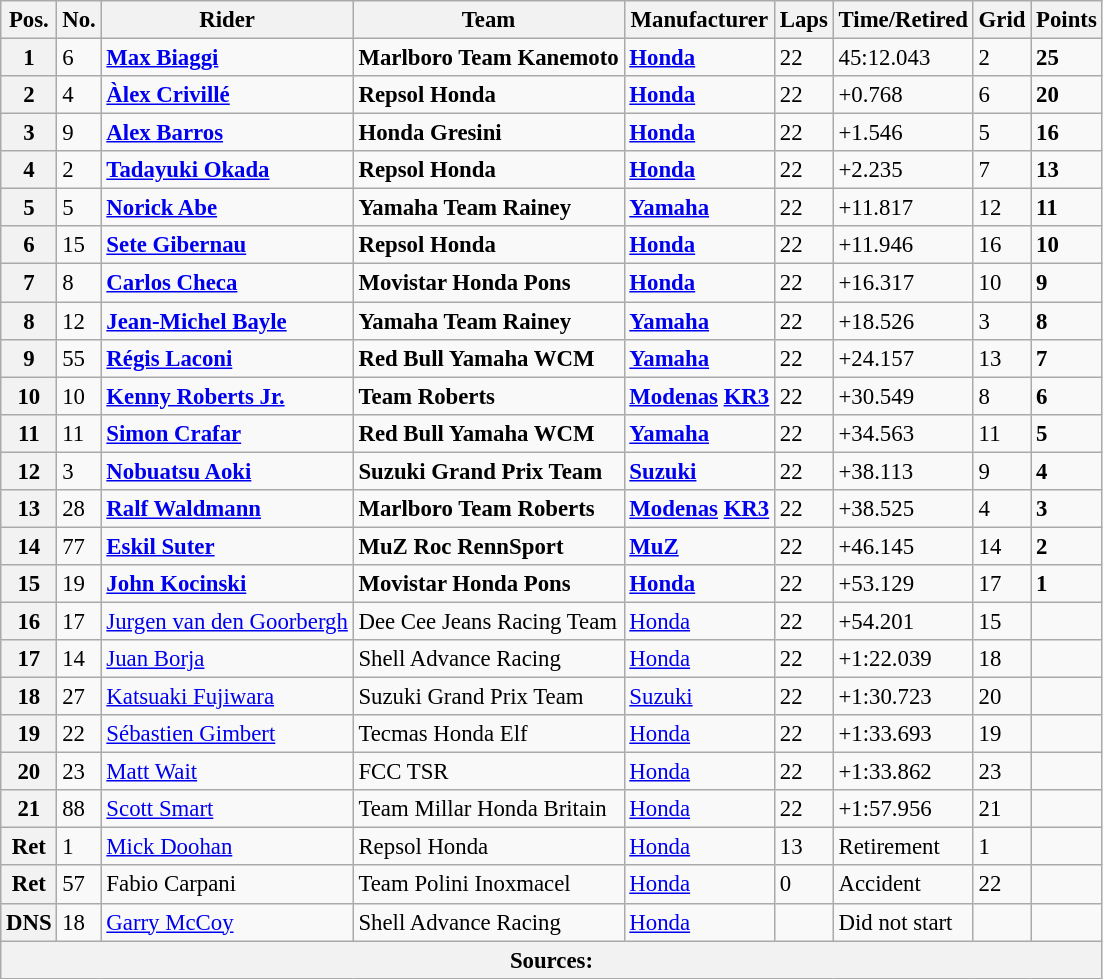<table class="wikitable" style="font-size: 95%;">
<tr>
<th>Pos.</th>
<th>No.</th>
<th>Rider</th>
<th>Team</th>
<th>Manufacturer</th>
<th>Laps</th>
<th>Time/Retired</th>
<th>Grid</th>
<th>Points</th>
</tr>
<tr>
<th>1</th>
<td>6</td>
<td> <strong><a href='#'>Max Biaggi</a></strong></td>
<td><strong>Marlboro Team Kanemoto</strong></td>
<td><strong><a href='#'>Honda</a></strong></td>
<td>22</td>
<td>45:12.043</td>
<td>2</td>
<td><strong>25</strong></td>
</tr>
<tr>
<th>2</th>
<td>4</td>
<td> <strong><a href='#'>Àlex Crivillé</a></strong></td>
<td><strong>Repsol Honda</strong></td>
<td><strong><a href='#'>Honda</a></strong></td>
<td>22</td>
<td>+0.768</td>
<td>6</td>
<td><strong>20</strong></td>
</tr>
<tr>
<th>3</th>
<td>9</td>
<td> <strong><a href='#'>Alex Barros</a></strong></td>
<td><strong>Honda Gresini</strong></td>
<td><strong><a href='#'>Honda</a></strong></td>
<td>22</td>
<td>+1.546</td>
<td>5</td>
<td><strong>16</strong></td>
</tr>
<tr>
<th>4</th>
<td>2</td>
<td> <strong><a href='#'>Tadayuki Okada</a></strong></td>
<td><strong>Repsol Honda</strong></td>
<td><strong><a href='#'>Honda</a></strong></td>
<td>22</td>
<td>+2.235</td>
<td>7</td>
<td><strong>13</strong></td>
</tr>
<tr>
<th>5</th>
<td>5</td>
<td> <strong><a href='#'>Norick Abe</a></strong></td>
<td><strong>Yamaha Team Rainey</strong></td>
<td><strong><a href='#'>Yamaha</a></strong></td>
<td>22</td>
<td>+11.817</td>
<td>12</td>
<td><strong>11</strong></td>
</tr>
<tr>
<th>6</th>
<td>15</td>
<td> <strong><a href='#'>Sete Gibernau</a></strong></td>
<td><strong>Repsol Honda</strong></td>
<td><strong><a href='#'>Honda</a></strong></td>
<td>22</td>
<td>+11.946</td>
<td>16</td>
<td><strong>10</strong></td>
</tr>
<tr>
<th>7</th>
<td>8</td>
<td> <strong><a href='#'>Carlos Checa</a></strong></td>
<td><strong>Movistar Honda Pons</strong></td>
<td><strong><a href='#'>Honda</a></strong></td>
<td>22</td>
<td>+16.317</td>
<td>10</td>
<td><strong>9</strong></td>
</tr>
<tr>
<th>8</th>
<td>12</td>
<td> <strong><a href='#'>Jean-Michel Bayle</a></strong></td>
<td><strong>Yamaha Team Rainey</strong></td>
<td><strong><a href='#'>Yamaha</a></strong></td>
<td>22</td>
<td>+18.526</td>
<td>3</td>
<td><strong>8</strong></td>
</tr>
<tr>
<th>9</th>
<td>55</td>
<td> <strong><a href='#'>Régis Laconi</a></strong></td>
<td><strong>Red Bull Yamaha WCM</strong></td>
<td><strong><a href='#'>Yamaha</a></strong></td>
<td>22</td>
<td>+24.157</td>
<td>13</td>
<td><strong>7</strong></td>
</tr>
<tr>
<th>10</th>
<td>10</td>
<td> <strong><a href='#'>Kenny Roberts Jr.</a></strong></td>
<td><strong>Team Roberts</strong></td>
<td><strong><a href='#'>Modenas</a> <a href='#'>KR3</a></strong></td>
<td>22</td>
<td>+30.549</td>
<td>8</td>
<td><strong>6</strong></td>
</tr>
<tr>
<th>11</th>
<td>11</td>
<td> <strong><a href='#'>Simon Crafar</a></strong></td>
<td><strong>Red Bull Yamaha WCM</strong></td>
<td><strong><a href='#'>Yamaha</a></strong></td>
<td>22</td>
<td>+34.563</td>
<td>11</td>
<td><strong>5</strong></td>
</tr>
<tr>
<th>12</th>
<td>3</td>
<td> <strong><a href='#'>Nobuatsu Aoki</a></strong></td>
<td><strong>Suzuki Grand Prix Team</strong></td>
<td><strong><a href='#'>Suzuki</a></strong></td>
<td>22</td>
<td>+38.113</td>
<td>9</td>
<td><strong>4</strong></td>
</tr>
<tr>
<th>13</th>
<td>28</td>
<td> <strong><a href='#'>Ralf Waldmann</a></strong></td>
<td><strong>Marlboro Team Roberts</strong></td>
<td><strong><a href='#'>Modenas</a> <a href='#'>KR3</a></strong></td>
<td>22</td>
<td>+38.525</td>
<td>4</td>
<td><strong>3</strong></td>
</tr>
<tr>
<th>14</th>
<td>77</td>
<td> <strong><a href='#'>Eskil Suter</a></strong></td>
<td><strong>MuZ Roc RennSport</strong></td>
<td><strong><a href='#'>MuZ</a></strong></td>
<td>22</td>
<td>+46.145</td>
<td>14</td>
<td><strong>2</strong></td>
</tr>
<tr>
<th>15</th>
<td>19</td>
<td> <strong><a href='#'>John Kocinski</a></strong></td>
<td><strong>Movistar Honda Pons</strong></td>
<td><strong><a href='#'>Honda</a></strong></td>
<td>22</td>
<td>+53.129</td>
<td>17</td>
<td><strong>1</strong></td>
</tr>
<tr>
<th>16</th>
<td>17</td>
<td> <a href='#'>Jurgen van den Goorbergh</a></td>
<td>Dee Cee Jeans Racing Team</td>
<td><a href='#'>Honda</a></td>
<td>22</td>
<td>+54.201</td>
<td>15</td>
<td></td>
</tr>
<tr>
<th>17</th>
<td>14</td>
<td> <a href='#'>Juan Borja</a></td>
<td>Shell Advance Racing</td>
<td><a href='#'>Honda</a></td>
<td>22</td>
<td>+1:22.039</td>
<td>18</td>
<td></td>
</tr>
<tr>
<th>18</th>
<td>27</td>
<td> <a href='#'>Katsuaki Fujiwara</a></td>
<td>Suzuki Grand Prix Team</td>
<td><a href='#'>Suzuki</a></td>
<td>22</td>
<td>+1:30.723</td>
<td>20</td>
<td></td>
</tr>
<tr>
<th>19</th>
<td>22</td>
<td> <a href='#'>Sébastien Gimbert</a></td>
<td>Tecmas Honda Elf</td>
<td><a href='#'>Honda</a></td>
<td>22</td>
<td>+1:33.693</td>
<td>19</td>
<td></td>
</tr>
<tr>
<th>20</th>
<td>23</td>
<td> <a href='#'>Matt Wait</a></td>
<td>FCC TSR</td>
<td><a href='#'>Honda</a></td>
<td>22</td>
<td>+1:33.862</td>
<td>23</td>
<td></td>
</tr>
<tr>
<th>21</th>
<td>88</td>
<td> <a href='#'>Scott Smart</a></td>
<td>Team Millar Honda Britain</td>
<td><a href='#'>Honda</a></td>
<td>22</td>
<td>+1:57.956</td>
<td>21</td>
<td></td>
</tr>
<tr>
<th>Ret</th>
<td>1</td>
<td> <a href='#'>Mick Doohan</a></td>
<td>Repsol Honda</td>
<td><a href='#'>Honda</a></td>
<td>13</td>
<td>Retirement</td>
<td>1</td>
<td></td>
</tr>
<tr>
<th>Ret</th>
<td>57</td>
<td> Fabio Carpani</td>
<td>Team Polini Inoxmacel</td>
<td><a href='#'>Honda</a></td>
<td>0</td>
<td>Accident</td>
<td>22</td>
<td></td>
</tr>
<tr>
<th>DNS</th>
<td>18</td>
<td> <a href='#'>Garry McCoy</a></td>
<td>Shell Advance Racing</td>
<td><a href='#'>Honda</a></td>
<td></td>
<td>Did not start</td>
<td></td>
<td></td>
</tr>
<tr>
<th colspan=9>Sources: </th>
</tr>
</table>
